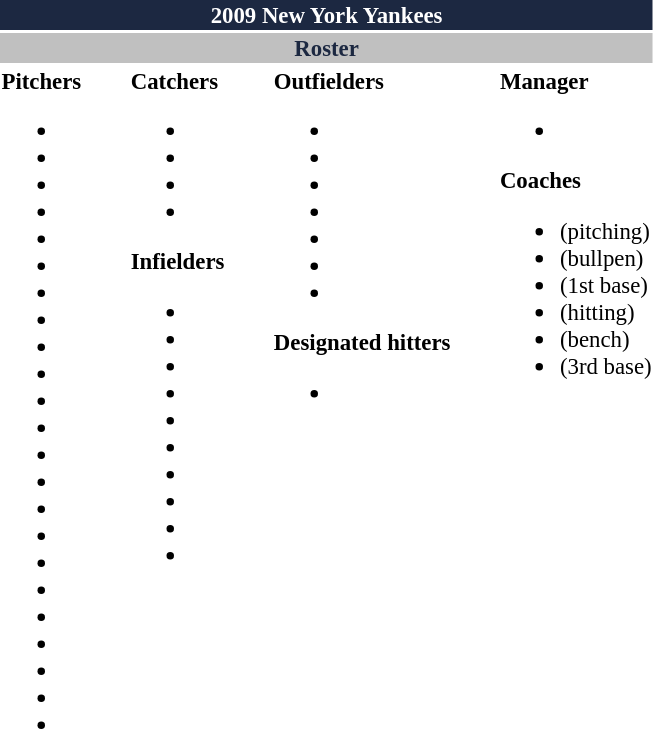<table class="toccolours" style="font-size: 95%;">
<tr>
<th colspan="10" style="background:#1c2841; color:white; text-align:center;">2009 New York Yankees</th>
</tr>
<tr>
<td colspan="10" style="background:silver; color:#1c2841; text-align:center;"><strong>Roster</strong></td>
</tr>
<tr>
<td valign="top"><strong>Pitchers</strong><br><ul><li></li><li></li><li></li><li></li><li></li><li></li><li></li><li></li><li></li><li></li><li></li><li></li><li></li><li></li><li></li><li></li><li></li><li></li><li></li><li></li><li></li><li></li><li></li></ul></td>
<td style="width:25px;"></td>
<td valign="top"><strong>Catchers</strong><br><ul><li></li><li></li><li></li><li></li></ul><strong>Infielders</strong><ul><li></li><li></li><li></li><li></li><li></li><li></li><li></li><li></li><li></li><li></li></ul></td>
<td style="width:25px;"></td>
<td valign="top"><strong>Outfielders</strong><br><ul><li></li><li></li><li></li><li></li><li></li><li></li><li></li></ul><strong>Designated hitters</strong><ul><li></li></ul></td>
<td style="width:25px;"></td>
<td valign="top"><strong>Manager</strong><br><ul><li></li></ul><strong>Coaches</strong><ul><li> (pitching)</li><li> (bullpen)</li><li>  (1st base)</li><li>  (hitting)</li><li> (bench)</li><li> (3rd base)</li></ul></td>
</tr>
</table>
